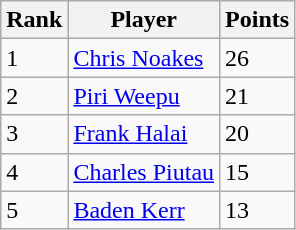<table class="wikitable">
<tr>
<th scope="col">Rank</th>
<th scope="col">Player</th>
<th scope="col">Points</th>
</tr>
<tr>
<td>1</td>
<td> <a href='#'>Chris Noakes</a></td>
<td>26</td>
</tr>
<tr>
<td>2</td>
<td> <a href='#'>Piri Weepu</a></td>
<td>21</td>
</tr>
<tr>
<td>3</td>
<td> <a href='#'>Frank Halai</a></td>
<td>20</td>
</tr>
<tr>
<td>4</td>
<td> <a href='#'>Charles Piutau</a></td>
<td>15</td>
</tr>
<tr>
<td>5</td>
<td> <a href='#'>Baden Kerr</a></td>
<td>13</td>
</tr>
</table>
